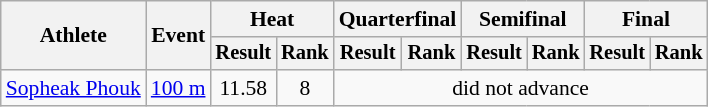<table class=wikitable style="font-size:90%">
<tr>
<th rowspan="2">Athlete</th>
<th rowspan="2">Event</th>
<th colspan="2">Heat</th>
<th colspan="2">Quarterfinal</th>
<th colspan="2">Semifinal</th>
<th colspan="2">Final</th>
</tr>
<tr style="font-size:95%">
<th>Result</th>
<th>Rank</th>
<th>Result</th>
<th>Rank</th>
<th>Result</th>
<th>Rank</th>
<th>Result</th>
<th>Rank</th>
</tr>
<tr align=center>
<td align=left><a href='#'>Sopheak Phouk</a></td>
<td align=left><a href='#'>100 m</a></td>
<td>11.58</td>
<td>8</td>
<td colspan=6>did not advance</td>
</tr>
</table>
